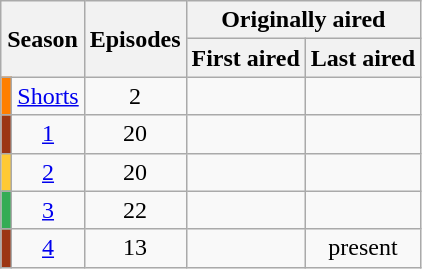<table class="wikitable plainrowheaders" style="text-align:center;">
<tr>
<th colspan="2" rowspan="2">Season</th>
<th rowspan="2">Episodes</th>
<th colspan="2">Originally aired</th>
</tr>
<tr>
<th>First aired</th>
<th>Last aired</th>
</tr>
<tr>
<td style="background:#ff7f00"></td>
<td><a href='#'>Shorts</a></td>
<td>2</td>
<td></td>
<td></td>
</tr>
<tr>
<td style="background:#9C3614"></td>
<td><a href='#'>1</a></td>
<td>20</td>
<td></td>
<td></td>
</tr>
<tr>
<td style="background:#FFC933"></td>
<td><a href='#'>2</a></td>
<td>20</td>
<td></td>
<td></td>
</tr>
<tr>
<td style="background:#35AC55"></td>
<td><a href='#'>3</a></td>
<td>22</td>
<td></td>
<td></td>
</tr>
<tr>
<td style="background:#9C3614"></td>
<td><a href='#'>4</a></td>
<td>13</td>
<td></td>
<td>present</td>
</tr>
</table>
